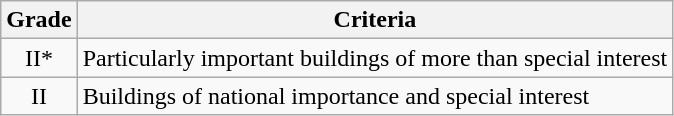<table class="wikitable">
<tr>
<th>Grade</th>
<th>Criteria</th>
</tr>
<tr>
<td align="center" >II*</td>
<td>Particularly important buildings of more than special interest</td>
</tr>
<tr>
<td align="center" >II</td>
<td>Buildings of national importance and special interest</td>
</tr>
</table>
